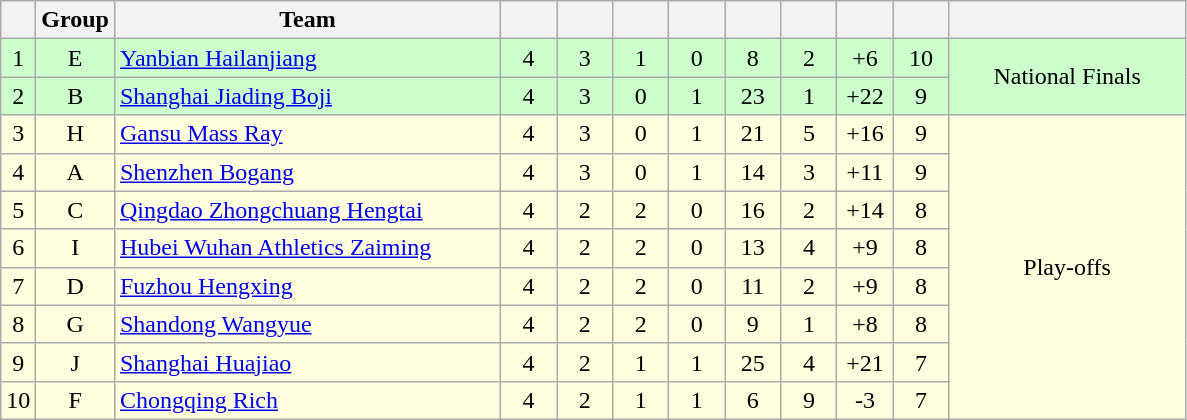<table class="wikitable" style="text-align:center;">
<tr>
<th></th>
<th width=30>Group</th>
<th width=250>Team</th>
<th width=30></th>
<th width=30></th>
<th width=30></th>
<th width=30></th>
<th width=30></th>
<th width=30></th>
<th width=30></th>
<th width=30></th>
<th width=150></th>
</tr>
<tr bgcolor="#ccffcc">
<td>1</td>
<td>E</td>
<td align="left"><a href='#'>Yanbian Hailanjiang</a></td>
<td>4</td>
<td>3</td>
<td>1</td>
<td>0</td>
<td>8</td>
<td>2</td>
<td>+6</td>
<td>10</td>
<td rowspan=2>National Finals</td>
</tr>
<tr bgcolor="#ccffcc">
<td>2</td>
<td>B</td>
<td align="left"><a href='#'>Shanghai Jiading Boji</a></td>
<td>4</td>
<td>3</td>
<td>0</td>
<td>1</td>
<td>23</td>
<td>1</td>
<td>+22</td>
<td>9</td>
</tr>
<tr bgcolor="#FFFFE0">
<td>3</td>
<td>H</td>
<td align="left"><a href='#'>Gansu Mass Ray</a></td>
<td>4</td>
<td>3</td>
<td>0</td>
<td>1</td>
<td>21</td>
<td>5</td>
<td>+16</td>
<td>9</td>
<td rowspan=8>Play-offs</td>
</tr>
<tr bgcolor="#FFFFE0">
<td>4</td>
<td>A</td>
<td align="left"><a href='#'>Shenzhen Bogang</a></td>
<td>4</td>
<td>3</td>
<td>0</td>
<td>1</td>
<td>14</td>
<td>3</td>
<td>+11</td>
<td>9</td>
</tr>
<tr bgcolor="#FFFFE0">
<td>5</td>
<td>C</td>
<td align="left"><a href='#'>Qingdao Zhongchuang Hengtai</a></td>
<td>4</td>
<td>2</td>
<td>2</td>
<td>0</td>
<td>16</td>
<td>2</td>
<td>+14</td>
<td>8</td>
</tr>
<tr bgcolor="#FFFFE0">
<td>6</td>
<td>I</td>
<td align="left"><a href='#'>Hubei Wuhan Athletics Zaiming</a></td>
<td>4</td>
<td>2</td>
<td>2</td>
<td>0</td>
<td>13</td>
<td>4</td>
<td>+9</td>
<td>8</td>
</tr>
<tr bgcolor="#FFFFE0">
<td>7</td>
<td>D</td>
<td align="left"><a href='#'>Fuzhou Hengxing</a></td>
<td>4</td>
<td>2</td>
<td>2</td>
<td>0</td>
<td>11</td>
<td>2</td>
<td>+9</td>
<td>8</td>
</tr>
<tr bgcolor="#FFFFE0">
<td>8</td>
<td>G</td>
<td align="left"><a href='#'>Shandong Wangyue</a></td>
<td>4</td>
<td>2</td>
<td>2</td>
<td>0</td>
<td>9</td>
<td>1</td>
<td>+8</td>
<td>8</td>
</tr>
<tr bgcolor="#FFFFE0">
<td>9</td>
<td>J</td>
<td align="left"><a href='#'>Shanghai Huajiao</a></td>
<td>4</td>
<td>2</td>
<td>1</td>
<td>1</td>
<td>25</td>
<td>4</td>
<td>+21</td>
<td>7</td>
</tr>
<tr bgcolor="#FFFFE0">
<td>10</td>
<td>F</td>
<td align="left"><a href='#'>Chongqing Rich</a></td>
<td>4</td>
<td>2</td>
<td>1</td>
<td>1</td>
<td>6</td>
<td>9</td>
<td>-3</td>
<td>7</td>
</tr>
</table>
